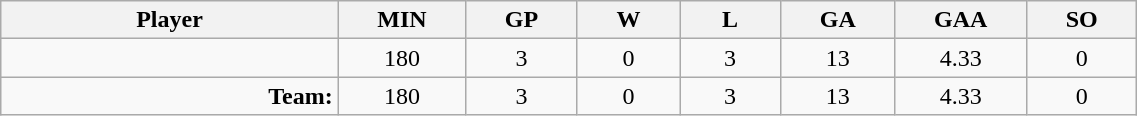<table class="wikitable sortable" width="60%">
<tr>
<th bgcolor="#DDDDFF" width="10%">Player</th>
<th width="3%" bgcolor="#DDDDFF" title="Minutes played">MIN</th>
<th width="3%" bgcolor="#DDDDFF" title="Games played in">GP</th>
<th width="3%" bgcolor="#DDDDFF" title="Games played in">W</th>
<th width="3%" bgcolor="#DDDDFF"title="Games played in">L</th>
<th width="3%" bgcolor="#DDDDFF" title="Goals against">GA</th>
<th width="3%" bgcolor="#DDDDFF" title="Goals against average">GAA</th>
<th width="3%" bgcolor="#DDDDFF" title="Shut-outs">SO</th>
</tr>
<tr align="center">
<td align="right"></td>
<td>180</td>
<td>3</td>
<td>0</td>
<td>3</td>
<td>13</td>
<td>4.33</td>
<td>0</td>
</tr>
<tr align="center">
<td align="right"><strong>Team:</strong></td>
<td>180</td>
<td>3</td>
<td>0</td>
<td>3</td>
<td>13</td>
<td>4.33</td>
<td>0</td>
</tr>
</table>
